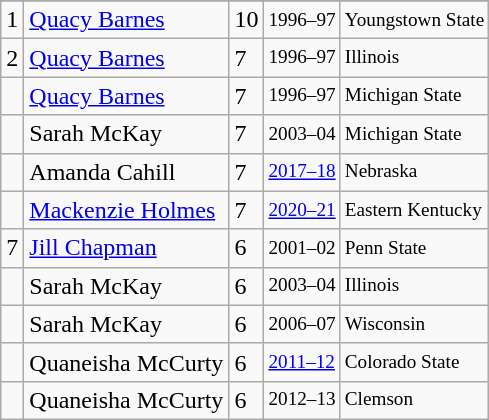<table class="wikitable">
<tr>
</tr>
<tr>
<td>1</td>
<td><a href='#'>Quacy Barnes</a></td>
<td>10</td>
<td style="font-size:80%;">1996–97</td>
<td style="font-size:80%;">Youngstown State</td>
</tr>
<tr>
<td>2</td>
<td><a href='#'>Quacy Barnes</a></td>
<td>7</td>
<td style="font-size:80%;">1996–97</td>
<td style="font-size:80%;">Illinois</td>
</tr>
<tr>
<td></td>
<td><a href='#'>Quacy Barnes</a></td>
<td>7</td>
<td style="font-size:80%;">1996–97</td>
<td style="font-size:80%;">Michigan State</td>
</tr>
<tr>
<td></td>
<td>Sarah McKay</td>
<td>7</td>
<td style="font-size:80%;">2003–04</td>
<td style="font-size:80%;">Michigan State</td>
</tr>
<tr>
<td></td>
<td>Amanda Cahill</td>
<td>7</td>
<td style="font-size:80%;"><a href='#'>2017–18</a></td>
<td style="font-size:80%;">Nebraska</td>
</tr>
<tr>
<td></td>
<td><a href='#'>Mackenzie Holmes</a></td>
<td>7</td>
<td style="font-size:80%;"><a href='#'>2020–21</a></td>
<td style="font-size:80%;">Eastern Kentucky</td>
</tr>
<tr>
<td>7</td>
<td><a href='#'>Jill Chapman</a></td>
<td>6</td>
<td style="font-size:80%;">2001–02</td>
<td style="font-size:80%;">Penn State</td>
</tr>
<tr>
<td></td>
<td>Sarah McKay</td>
<td>6</td>
<td style="font-size:80%;">2003–04</td>
<td style="font-size:80%;">Illinois</td>
</tr>
<tr>
<td></td>
<td>Sarah McKay</td>
<td>6</td>
<td style="font-size:80%;">2006–07</td>
<td style="font-size:80%;">Wisconsin</td>
</tr>
<tr>
<td></td>
<td>Quaneisha McCurty</td>
<td>6</td>
<td style="font-size:80%;"><a href='#'>2011–12</a></td>
<td style="font-size:80%;">Colorado State</td>
</tr>
<tr>
<td></td>
<td>Quaneisha McCurty</td>
<td>6</td>
<td style="font-size:80%;">2012–13</td>
<td style="font-size:80%;">Clemson</td>
</tr>
</table>
